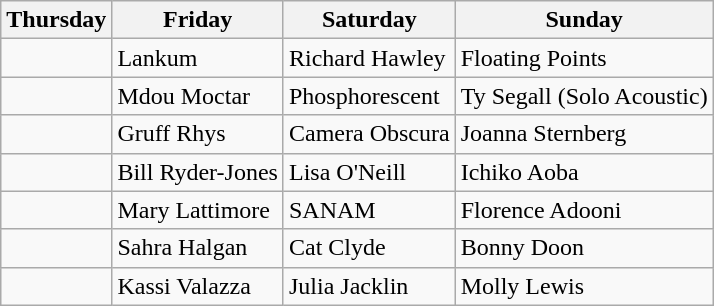<table class="wikitable">
<tr>
<th>Thursday</th>
<th>Friday</th>
<th>Saturday</th>
<th>Sunday</th>
</tr>
<tr>
<td></td>
<td>Lankum</td>
<td>Richard Hawley</td>
<td>Floating Points</td>
</tr>
<tr>
<td></td>
<td>Mdou Moctar</td>
<td>Phosphorescent</td>
<td>Ty Segall (Solo Acoustic)</td>
</tr>
<tr>
<td></td>
<td>Gruff Rhys</td>
<td>Camera Obscura</td>
<td>Joanna Sternberg</td>
</tr>
<tr>
<td></td>
<td>Bill Ryder-Jones</td>
<td>Lisa O'Neill</td>
<td>Ichiko Aoba</td>
</tr>
<tr>
<td></td>
<td>Mary Lattimore</td>
<td>SANAM</td>
<td>Florence Adooni</td>
</tr>
<tr>
<td></td>
<td>Sahra Halgan</td>
<td>Cat Clyde</td>
<td>Bonny Doon</td>
</tr>
<tr>
<td></td>
<td>Kassi Valazza</td>
<td>Julia Jacklin</td>
<td>Molly Lewis</td>
</tr>
</table>
